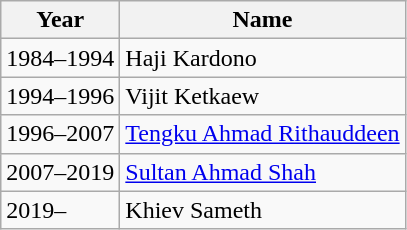<table class="wikitable">
<tr>
<th>Year</th>
<th>Name</th>
</tr>
<tr>
<td>1984–1994</td>
<td> Haji Kardono</td>
</tr>
<tr>
<td>1994–1996</td>
<td> Vijit Ketkaew</td>
</tr>
<tr>
<td>1996–2007</td>
<td> <a href='#'>Tengku Ahmad Rithauddeen</a></td>
</tr>
<tr>
<td>2007–2019</td>
<td> <a href='#'>Sultan Ahmad Shah</a></td>
</tr>
<tr>
<td>2019–</td>
<td> Khiev Sameth</td>
</tr>
</table>
